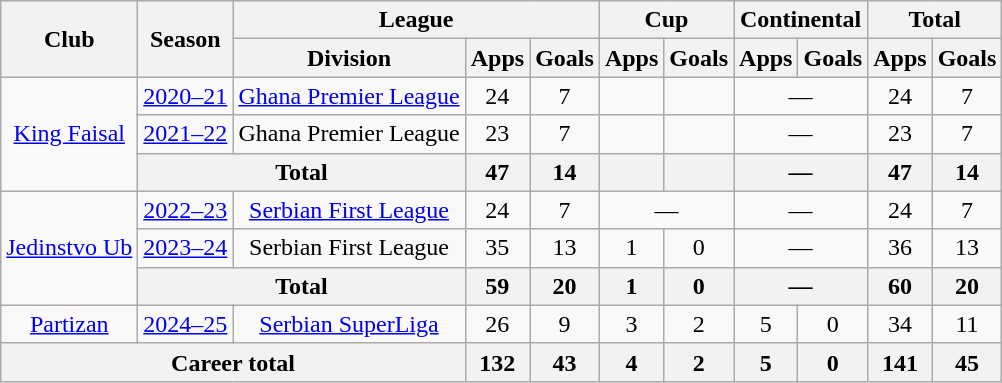<table class="wikitable" style="text-align:center">
<tr>
<th rowspan="2">Club</th>
<th rowspan="2">Season</th>
<th colspan="3">League</th>
<th colspan="2">Cup</th>
<th colspan="2">Continental</th>
<th colspan="2">Total</th>
</tr>
<tr>
<th>Division</th>
<th>Apps</th>
<th>Goals</th>
<th>Apps</th>
<th>Goals</th>
<th>Apps</th>
<th>Goals</th>
<th>Apps</th>
<th>Goals</th>
</tr>
<tr>
<td rowspan="3"><a href='#'>King Faisal</a></td>
<td><a href='#'>2020–21</a></td>
<td><a href='#'>Ghana Premier League</a></td>
<td>24</td>
<td>7</td>
<td></td>
<td></td>
<td colspan="2">—</td>
<td>24</td>
<td>7</td>
</tr>
<tr>
<td><a href='#'>2021–22</a></td>
<td>Ghana Premier League</td>
<td>23</td>
<td>7</td>
<td></td>
<td></td>
<td colspan="2">—</td>
<td>23</td>
<td>7</td>
</tr>
<tr>
<th colspan="2">Total</th>
<th>47</th>
<th>14</th>
<th></th>
<th></th>
<th colspan="2">—</th>
<th>47</th>
<th>14</th>
</tr>
<tr>
<td rowspan="3"><a href='#'>Jedinstvo Ub</a></td>
<td><a href='#'>2022–23</a></td>
<td><a href='#'>Serbian First League</a></td>
<td>24</td>
<td>7</td>
<td colspan="2">—</td>
<td colspan="2">—</td>
<td>24</td>
<td>7</td>
</tr>
<tr>
<td><a href='#'>2023–24</a></td>
<td>Serbian First League</td>
<td>35</td>
<td>13</td>
<td>1</td>
<td>0</td>
<td colspan="2">—</td>
<td>36</td>
<td>13</td>
</tr>
<tr>
<th colspan="2">Total</th>
<th>59</th>
<th>20</th>
<th>1</th>
<th>0</th>
<th colspan="2">—</th>
<th>60</th>
<th>20</th>
</tr>
<tr>
<td><a href='#'>Partizan</a></td>
<td><a href='#'>2024–25</a></td>
<td><a href='#'>Serbian SuperLiga</a></td>
<td>26</td>
<td>9</td>
<td>3</td>
<td>2</td>
<td>5</td>
<td>0</td>
<td>34</td>
<td>11</td>
</tr>
<tr>
<th colspan="3">Career total</th>
<th>132</th>
<th>43</th>
<th>4</th>
<th>2</th>
<th>5</th>
<th>0</th>
<th>141</th>
<th>45</th>
</tr>
</table>
